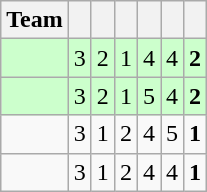<table class=wikitable style="text-align:center">
<tr>
<th>Team</th>
<th></th>
<th></th>
<th></th>
<th></th>
<th></th>
<th></th>
</tr>
<tr bgcolor=ccffcc>
<td style="text-align:left"></td>
<td>3</td>
<td>2</td>
<td>1</td>
<td>4</td>
<td>4</td>
<td><strong>2</strong></td>
</tr>
<tr bgcolor=ccffcc>
<td style="text-align:left"></td>
<td>3</td>
<td>2</td>
<td>1</td>
<td>5</td>
<td>4</td>
<td><strong>2</strong></td>
</tr>
<tr>
<td style="text-align:left"></td>
<td>3</td>
<td>1</td>
<td>2</td>
<td>4</td>
<td>5</td>
<td><strong>1</strong></td>
</tr>
<tr>
<td style="text-align:left"></td>
<td>3</td>
<td>1</td>
<td>2</td>
<td>4</td>
<td>4</td>
<td><strong>1</strong></td>
</tr>
</table>
